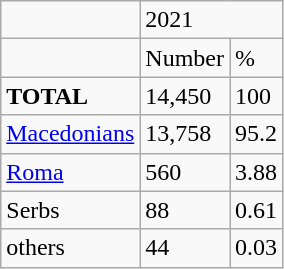<table class="wikitable">
<tr>
<td></td>
<td colspan="2">2021</td>
</tr>
<tr>
<td></td>
<td>Number</td>
<td>%</td>
</tr>
<tr>
<td><strong>TOTAL</strong></td>
<td>14,450</td>
<td>100</td>
</tr>
<tr>
<td><a href='#'>Macedonians</a></td>
<td>13,758</td>
<td>95.2</td>
</tr>
<tr>
<td><a href='#'>Roma</a></td>
<td>560</td>
<td>3.88</td>
</tr>
<tr>
<td>Serbs</td>
<td>88</td>
<td>0.61</td>
</tr>
<tr>
<td>others</td>
<td>44</td>
<td>0.03</td>
</tr>
</table>
